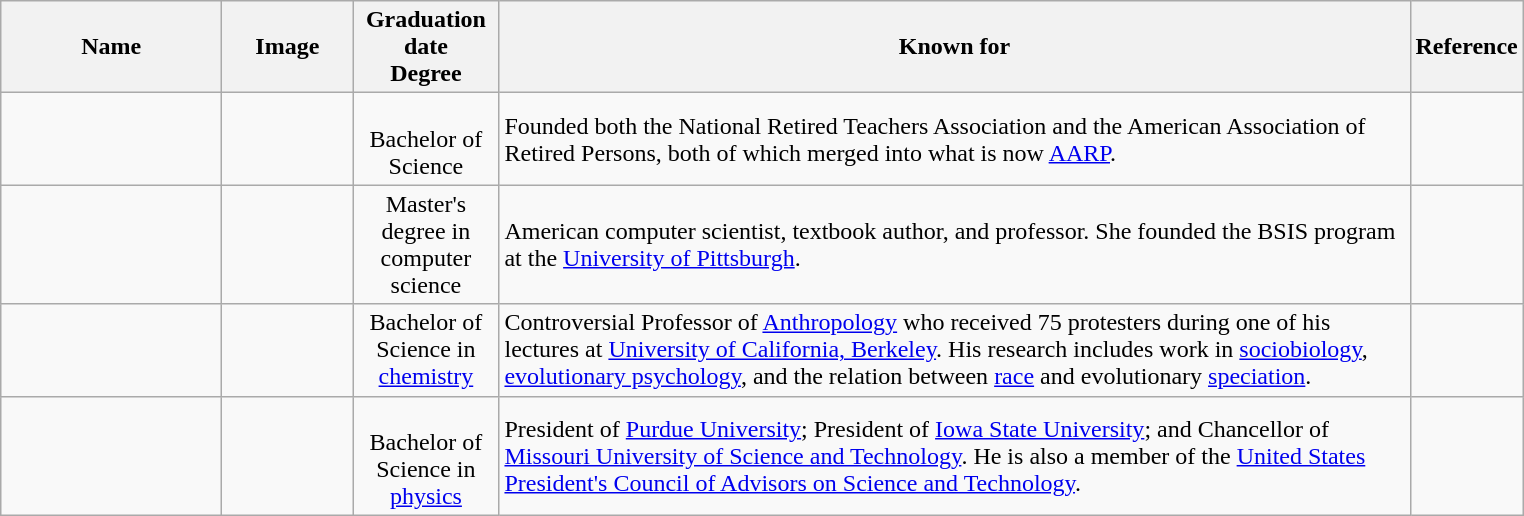<table class="wikitable sortable">
<tr>
<th scope="col" width="140">Name</th>
<th scope="col" width="80" class="unsortable">Image</th>
<th scope="col" width="90">Graduation date<br>Degree</th>
<th scope="col" width="600" class="unsortable">Known for</th>
<th scope="col" width="30" class="unsortable">Reference</th>
</tr>
<tr>
<td></td>
<td></td>
<td align=center><br>Bachelor of Science</td>
<td>Founded both the National Retired Teachers Association and the American Association of Retired Persons, both of which merged into what is now <a href='#'>AARP</a>.</td>
<td align="center"></td>
</tr>
<tr>
<td></td>
<td></td>
<td align=center>Master's degree in computer science</td>
<td>American computer scientist, textbook author, and professor. She founded the BSIS program at the <a href='#'>University of Pittsburgh</a>.</td>
<td align=center></td>
</tr>
<tr>
<td></td>
<td></td>
<td align=center>Bachelor of Science in <a href='#'>chemistry</a></td>
<td>Controversial Professor of <a href='#'>Anthropology</a> who received 75 protesters during one of his lectures at <a href='#'>University of California, Berkeley</a>. His research includes work in <a href='#'>sociobiology</a>, <a href='#'>evolutionary psychology</a>, and the relation between <a href='#'>race</a> and evolutionary <a href='#'>speciation</a>.</td>
<td align="center"></td>
</tr>
<tr>
<td></td>
<td></td>
<td align=center><br>Bachelor of Science in <a href='#'>physics</a></td>
<td>President of <a href='#'>Purdue University</a>; President of <a href='#'>Iowa State University</a>; and Chancellor of <a href='#'>Missouri University of Science and Technology</a>. He is also a member of the <a href='#'>United States President's Council of Advisors on Science and Technology</a>.</td>
<td align="center"></td>
</tr>
</table>
